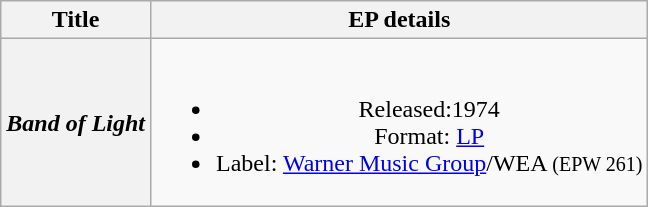<table class="wikitable plainrowheaders" style="text-align:center;" border="1">
<tr>
<th>Title</th>
<th>EP details</th>
</tr>
<tr>
<th scope="row"><em>Band of Light</em></th>
<td><br><ul><li>Released:1974</li><li>Format: <a href='#'>LP</a></li><li>Label: <a href='#'>Warner Music Group</a>/WEA <small>(EPW 261)</small></li></ul></td>
</tr>
</table>
